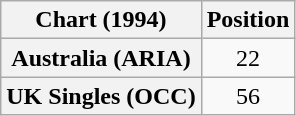<table class="wikitable sortable plainrowheaders" style="text-align:center">
<tr>
<th>Chart (1994)</th>
<th>Position</th>
</tr>
<tr>
<th scope="row">Australia (ARIA)</th>
<td>22</td>
</tr>
<tr>
<th scope="row">UK Singles (OCC)</th>
<td>56</td>
</tr>
</table>
